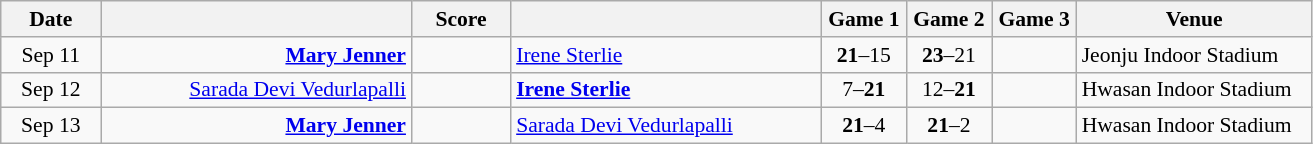<table class="wikitable" style="text-align: center; font-size:90% ">
<tr>
<th width="60">Date</th>
<th align="right" width="200"></th>
<th width="60">Score</th>
<th align="left" width="200"></th>
<th width="50">Game 1</th>
<th width="50">Game 2</th>
<th width="50">Game 3</th>
<th width="150">Venue</th>
</tr>
<tr>
<td>Sep 11</td>
<td align="right"><strong><a href='#'>Mary Jenner</a> </strong></td>
<td align="center"></td>
<td align="left"> <a href='#'>Irene Sterlie</a></td>
<td><strong>21</strong>–15</td>
<td><strong>23</strong>–21</td>
<td></td>
<td align="left">Jeonju Indoor Stadium</td>
</tr>
<tr>
<td>Sep 12</td>
<td align="right"><a href='#'>Sarada Devi Vedurlapalli</a> </td>
<td align="center"></td>
<td align="left"><strong> <a href='#'>Irene Sterlie</a></strong></td>
<td>7–<strong>21</strong></td>
<td>12–<strong>21</strong></td>
<td></td>
<td align="left">Hwasan Indoor Stadium</td>
</tr>
<tr>
<td>Sep 13</td>
<td align="right"><strong><a href='#'>Mary Jenner</a> </strong></td>
<td align="center"></td>
<td align="left"> <a href='#'>Sarada Devi Vedurlapalli</a></td>
<td><strong>21</strong>–4</td>
<td><strong>21</strong>–2</td>
<td></td>
<td align="left">Hwasan Indoor Stadium</td>
</tr>
</table>
